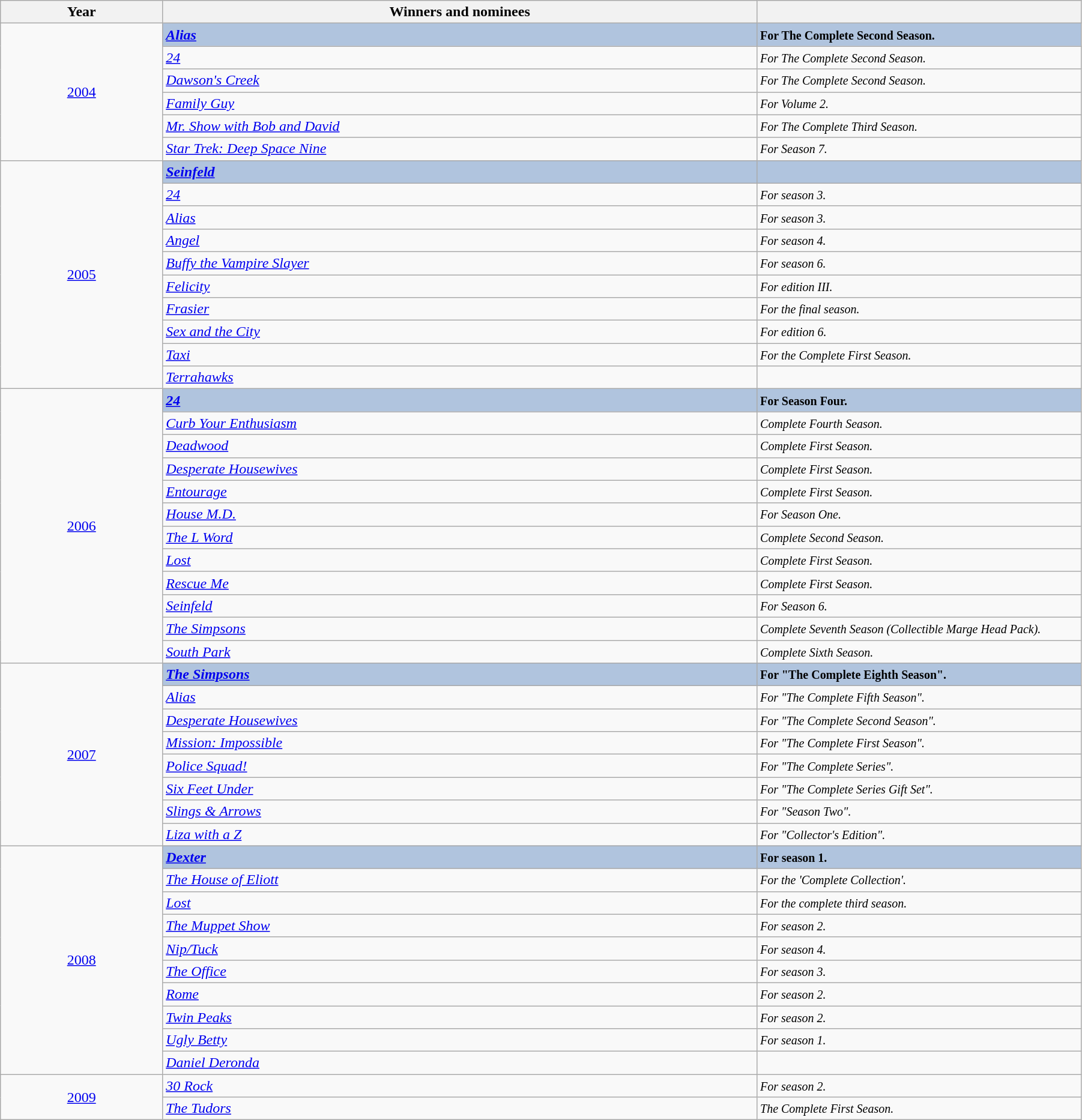<table class="wikitable" width="95%" cellpadding="5">
<tr>
<th width="15%">Year</th>
<th width="55%">Winners and nominees</th>
<th width="30%"></th>
</tr>
<tr>
<td rowspan="6" style="text-align:center;"><a href='#'>2004</a></td>
<td style="background:#B0C4DE;"><strong><em><a href='#'>Alias</a></em></strong></td>
<td style="background:#B0C4DE;"><strong><small>For The Complete Second Season.</small></strong></td>
</tr>
<tr>
<td><em><a href='#'>24</a></em></td>
<td><em><small>For The Complete Second Season.</small></em></td>
</tr>
<tr>
<td><em><a href='#'>Dawson's Creek</a></em></td>
<td><em><small>For The Complete Second Season. </small></em></td>
</tr>
<tr>
<td><em><a href='#'>Family Guy</a></em></td>
<td><em><small>For Volume 2.</small></em></td>
</tr>
<tr>
<td><em><a href='#'>Mr. Show with Bob and David</a></em></td>
<td><em><small>For The Complete Third Season.</small></em></td>
</tr>
<tr>
<td><em><a href='#'>Star Trek: Deep Space Nine</a></em></td>
<td><em><small>For Season 7.</small></em></td>
</tr>
<tr>
<td rowspan="10" style="text-align:center;"><a href='#'>2005</a></td>
<td style="background:#B0C4DE;"><strong><em><a href='#'>Seinfeld</a></em></strong></td>
<td style="background:#B0C4DE;"></td>
</tr>
<tr>
<td><em><a href='#'>24</a></em></td>
<td><em><small>For season 3.</small></em></td>
</tr>
<tr>
<td><em><a href='#'>Alias</a></em></td>
<td><em><small>For season 3.</small></em></td>
</tr>
<tr>
<td><em><a href='#'>Angel</a></em></td>
<td><em><small>For season 4.</small></em></td>
</tr>
<tr>
<td><em><a href='#'>Buffy the Vampire Slayer</a></em></td>
<td><em><small>For season 6.</small></em></td>
</tr>
<tr>
<td><em><a href='#'>Felicity</a></em></td>
<td><em><small>For edition III.</small></em></td>
</tr>
<tr>
<td><em><a href='#'>Frasier</a></em></td>
<td><em><small>For the final season.</small></em></td>
</tr>
<tr>
<td><em><a href='#'>Sex and the City</a></em></td>
<td><em><small>For edition 6.</small></em></td>
</tr>
<tr>
<td><em><a href='#'>Taxi</a></em></td>
<td><em><small>For the Complete First Season.</small></em></td>
</tr>
<tr>
<td><em><a href='#'>Terrahawks</a></em></td>
<td></td>
</tr>
<tr>
<td rowspan="12" style="text-align:center;"><a href='#'>2006</a></td>
<td style="background:#B0C4DE;"><strong><em><a href='#'>24</a></em></strong></td>
<td style="background:#B0C4DE;"><strong><small>For Season Four.</small></strong></td>
</tr>
<tr>
<td><em><a href='#'>Curb Your Enthusiasm</a></em></td>
<td><em><small>Complete Fourth Season.</small></em></td>
</tr>
<tr>
<td><em><a href='#'>Deadwood</a></em></td>
<td><em><small>Complete First Season.</small></em></td>
</tr>
<tr>
<td><em><a href='#'>Desperate Housewives</a></em></td>
<td><em><small>Complete First Season.</small></em></td>
</tr>
<tr>
<td><em><a href='#'>Entourage</a></em></td>
<td><em><small>Complete First Season.</small></em></td>
</tr>
<tr>
<td><em><a href='#'>House M.D.</a></em></td>
<td><em><small>For Season One.</small></em></td>
</tr>
<tr>
<td><em><a href='#'>The L Word</a></em></td>
<td><em><small>Complete Second Season.</small></em></td>
</tr>
<tr>
<td><em><a href='#'>Lost</a></em></td>
<td><em><small>Complete First Season.</small></em></td>
</tr>
<tr>
<td><em><a href='#'>Rescue Me</a></em></td>
<td><em><small>Complete First Season.</small></em></td>
</tr>
<tr>
<td><em><a href='#'>Seinfeld</a></em></td>
<td><em><small>For Season 6.</small></em></td>
</tr>
<tr>
<td><em><a href='#'>The Simpsons</a></em></td>
<td><em><small>Complete Seventh Season (Collectible Marge Head Pack).</small></em></td>
</tr>
<tr>
<td><em><a href='#'>South Park</a></em></td>
<td><em><small>Complete Sixth Season.</small></em></td>
</tr>
<tr>
<td rowspan="8" style="text-align:center;"><a href='#'>2007</a></td>
<td style="background:#B0C4DE;"><strong><em><a href='#'>The Simpsons</a></em></strong></td>
<td style="background:#B0C4DE;"><strong><small>For "The Complete Eighth Season".</small></strong></td>
</tr>
<tr>
<td><em><a href='#'>Alias</a></em></td>
<td><em><small>For "The Complete Fifth Season".</small></em></td>
</tr>
<tr>
<td><em><a href='#'>Desperate Housewives</a></em></td>
<td><em><small>For "The Complete Second Season".</small></em></td>
</tr>
<tr>
<td><em><a href='#'>Mission: Impossible</a></em></td>
<td><em><small>For "The Complete First Season".</small></em></td>
</tr>
<tr>
<td><em><a href='#'>Police Squad!</a></em></td>
<td><em><small>For "The Complete Series".</small></em></td>
</tr>
<tr>
<td><em><a href='#'>Six Feet Under</a></em></td>
<td><em><small>For "The Complete Series Gift Set".</small></em></td>
</tr>
<tr>
<td><em><a href='#'>Slings & Arrows</a></em></td>
<td><em><small>For "Season Two".</small></em></td>
</tr>
<tr>
<td><em><a href='#'>Liza with a Z</a></em></td>
<td><em><small>For "Collector's Edition".</small></em></td>
</tr>
<tr>
<td rowspan="10" style="text-align:center;"><a href='#'>2008</a></td>
<td style="background:#B0C4DE;"><strong><em><a href='#'>Dexter</a></em></strong></td>
<td style="background:#B0C4DE;"><strong><small>For season 1.</small></strong></td>
</tr>
<tr>
<td><em><a href='#'>The House of Eliott</a></em></td>
<td><em><small>For the 'Complete Collection'.</small></em></td>
</tr>
<tr>
<td><em><a href='#'>Lost</a></em></td>
<td><em><small>For the complete third season.</small></em></td>
</tr>
<tr>
<td><em><a href='#'>The Muppet Show</a></em></td>
<td><em><small>For season 2.</small></em></td>
</tr>
<tr>
<td><em><a href='#'>Nip/Tuck</a></em></td>
<td><em><small>For season 4.</small></em></td>
</tr>
<tr>
<td><em><a href='#'>The Office</a></em></td>
<td><em><small>For season 3.</small></em></td>
</tr>
<tr>
<td><em><a href='#'>Rome</a></em></td>
<td><em><small>For season 2.</small></em></td>
</tr>
<tr>
<td><em><a href='#'>Twin Peaks</a></em></td>
<td><em><small>For season 2.</small></em></td>
</tr>
<tr>
<td><em><a href='#'>Ugly Betty</a></em></td>
<td><em><small>For season 1.</small></em></td>
</tr>
<tr>
<td><em><a href='#'>Daniel Deronda</a></em></td>
<td></td>
</tr>
<tr>
<td rowspan="2" style="text-align:center;"><a href='#'>2009</a></td>
<td><em><a href='#'>30 Rock</a></em></td>
<td><em><small>For season 2.</small></em></td>
</tr>
<tr>
<td><em><a href='#'>The Tudors</a></em></td>
<td><em><small>The Complete First Season.</small></em></td>
</tr>
</table>
